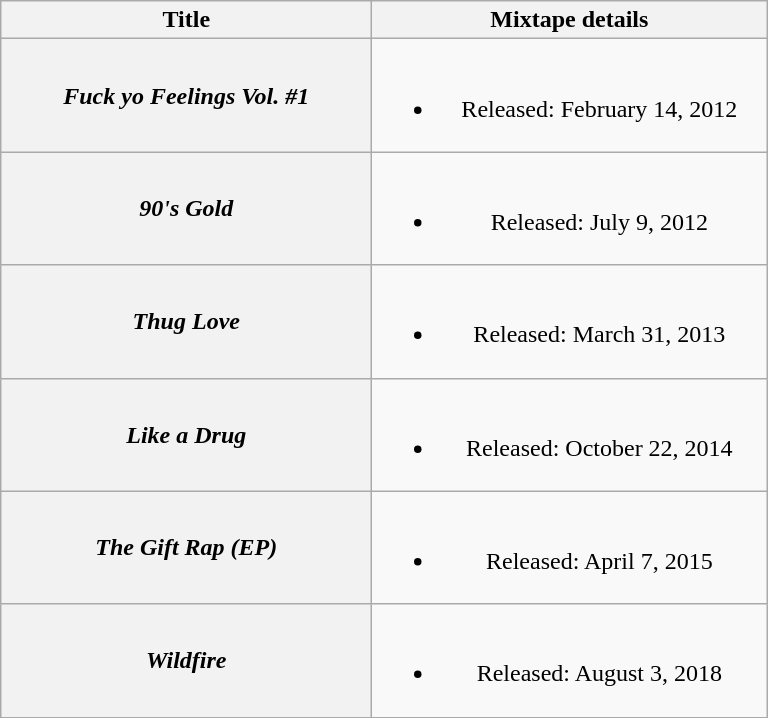<table class="wikitable plainrowheaders" style="text-align:center;">
<tr>
<th scope="col" style="width:15em;">Title</th>
<th scope="col" style="width:16em;">Mixtape details</th>
</tr>
<tr>
<th scope="row"><em>Fuck yo Feelings Vol. #1</em></th>
<td><br><ul><li>Released: February 14, 2012</li></ul></td>
</tr>
<tr>
<th scope="row"><em>90's Gold</em></th>
<td><br><ul><li>Released: July 9, 2012</li></ul></td>
</tr>
<tr>
<th scope="row"><em>Thug Love</em></th>
<td><br><ul><li>Released: March 31, 2013</li></ul></td>
</tr>
<tr>
<th scope="row"><em>Like a Drug</em></th>
<td><br><ul><li>Released: October 22, 2014</li></ul></td>
</tr>
<tr>
<th scope="row"><em>The Gift Rap (EP)</em></th>
<td><br><ul><li>Released: April 7, 2015</li></ul></td>
</tr>
<tr>
<th scope="row"><em>Wildfire</em></th>
<td><br><ul><li>Released: August 3, 2018</li></ul></td>
</tr>
</table>
